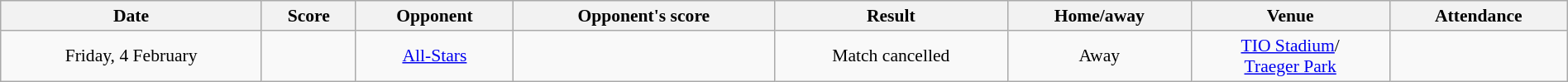<table class="wikitable" style="font-size:90%; text-align:center; width: 100%; margin-left: auto; margin-right: auto;">
<tr>
<th>Date</th>
<th>Score</th>
<th>Opponent</th>
<th>Opponent's score</th>
<th>Result</th>
<th>Home/away</th>
<th>Venue</th>
<th>Attendance</th>
</tr>
<tr>
<td>Friday, 4 February</td>
<td></td>
<td><a href='#'>All-Stars</a></td>
<td></td>
<td>Match cancelled</td>
<td>Away</td>
<td><a href='#'>TIO Stadium</a>/<br><a href='#'>Traeger Park</a></td>
<td></td>
</tr>
</table>
